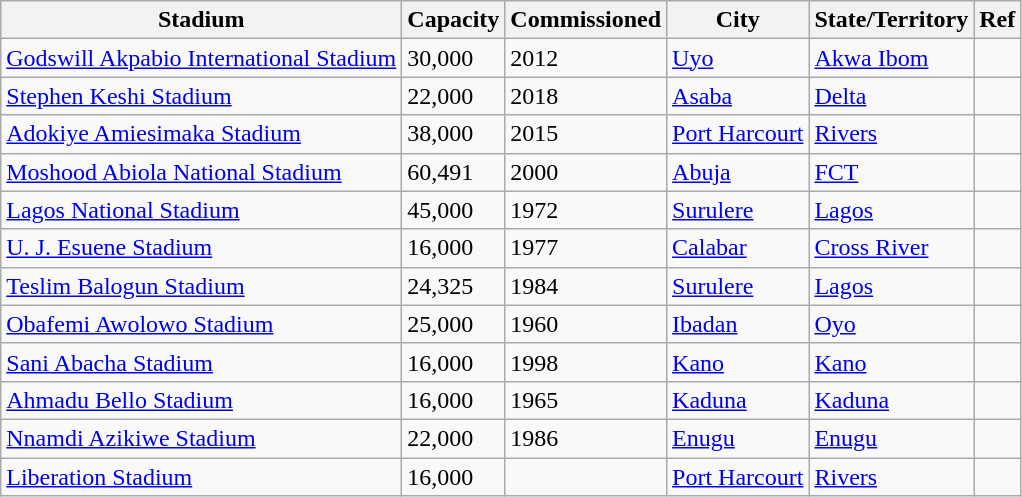<table class="wikitable sortable">
<tr>
<th>Stadium</th>
<th>Capacity</th>
<th>Commissioned</th>
<th>City</th>
<th>State/Territory</th>
<th>Ref</th>
</tr>
<tr>
<td><a href='#'>Godswill Akpabio International Stadium</a></td>
<td>30,000</td>
<td>2012</td>
<td><a href='#'>Uyo</a></td>
<td><a href='#'>Akwa Ibom</a></td>
<td></td>
</tr>
<tr>
<td><a href='#'>Stephen Keshi Stadium</a></td>
<td>22,000</td>
<td>2018</td>
<td><a href='#'>Asaba</a></td>
<td><a href='#'>Delta</a></td>
<td></td>
</tr>
<tr>
<td><a href='#'>Adokiye Amiesimaka Stadium</a></td>
<td>38,000</td>
<td>2015</td>
<td><a href='#'>Port Harcourt</a></td>
<td><a href='#'>Rivers</a></td>
<td></td>
</tr>
<tr>
<td><a href='#'>Moshood Abiola National Stadium</a></td>
<td>60,491</td>
<td>2000</td>
<td><a href='#'>Abuja</a></td>
<td><a href='#'>FCT</a></td>
<td></td>
</tr>
<tr>
<td><a href='#'>Lagos National Stadium</a></td>
<td>45,000</td>
<td>1972</td>
<td><a href='#'>Surulere</a></td>
<td><a href='#'>Lagos</a></td>
<td></td>
</tr>
<tr>
<td><a href='#'>U. J. Esuene Stadium</a></td>
<td>16,000</td>
<td>1977</td>
<td><a href='#'>Calabar</a></td>
<td><a href='#'>Cross River</a></td>
<td></td>
</tr>
<tr>
<td><a href='#'>Teslim Balogun Stadium</a></td>
<td>24,325</td>
<td>1984</td>
<td><a href='#'>Surulere</a></td>
<td><a href='#'>Lagos</a></td>
<td></td>
</tr>
<tr>
<td><a href='#'>Obafemi Awolowo Stadium</a></td>
<td>25,000</td>
<td>1960</td>
<td><a href='#'>Ibadan</a></td>
<td><a href='#'>Oyo</a></td>
<td></td>
</tr>
<tr>
<td><a href='#'>Sani Abacha Stadium</a></td>
<td>16,000</td>
<td>1998</td>
<td><a href='#'>Kano</a></td>
<td><a href='#'>Kano</a></td>
<td></td>
</tr>
<tr>
<td><a href='#'>Ahmadu Bello Stadium</a></td>
<td>16,000</td>
<td>1965</td>
<td><a href='#'>Kaduna</a></td>
<td><a href='#'>Kaduna</a></td>
<td></td>
</tr>
<tr>
<td><a href='#'>Nnamdi Azikiwe Stadium</a></td>
<td>22,000</td>
<td>1986</td>
<td><a href='#'>Enugu</a></td>
<td><a href='#'>Enugu</a></td>
<td></td>
</tr>
<tr>
<td><a href='#'>Liberation Stadium</a></td>
<td>16,000</td>
<td></td>
<td><a href='#'>Port Harcourt</a></td>
<td><a href='#'>Rivers</a></td>
<td></td>
</tr>
</table>
